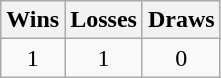<table class="wikitable">
<tr>
<th>Wins</th>
<th>Losses</th>
<th>Draws</th>
</tr>
<tr>
<td align=center>1</td>
<td align=center>1</td>
<td align=center>0</td>
</tr>
</table>
